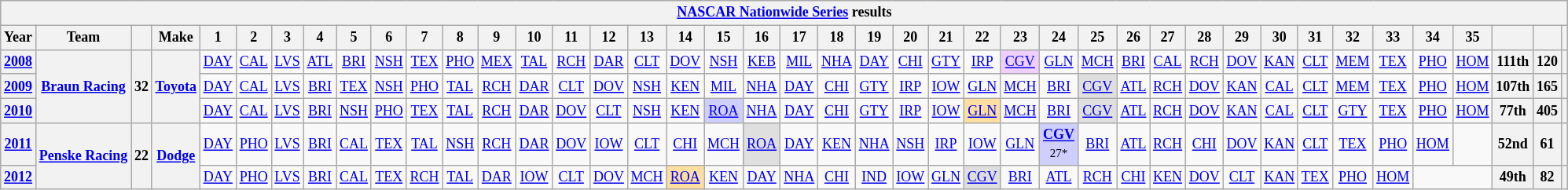<table class="wikitable" style="text-align:center; font-size:75%">
<tr>
<th colspan=42><a href='#'>NASCAR Nationwide Series</a> results</th>
</tr>
<tr>
<th scope="col">Year</th>
<th scope="col">Team</th>
<th scope="col"></th>
<th scope="col">Make</th>
<th scope="col">1</th>
<th scope="col">2</th>
<th scope="col">3</th>
<th scope="col">4</th>
<th scope="col">5</th>
<th scope="col">6</th>
<th scope="col">7</th>
<th scope="col">8</th>
<th scope="col">9</th>
<th scope="col">10</th>
<th scope="col">11</th>
<th scope="col">12</th>
<th scope="col">13</th>
<th scope="col">14</th>
<th scope="col">15</th>
<th scope="col">16</th>
<th scope="col">17</th>
<th scope="col">18</th>
<th scope="col">19</th>
<th scope="col">20</th>
<th scope="col">21</th>
<th scope="col">22</th>
<th scope="col">23</th>
<th scope="col">24</th>
<th scope="col">25</th>
<th scope="col">26</th>
<th scope="col">27</th>
<th scope="col">28</th>
<th scope="col">29</th>
<th scope="col">30</th>
<th scope="col">31</th>
<th scope="col">32</th>
<th scope="col">33</th>
<th scope="col">34</th>
<th scope="col">35</th>
<th scope="col"></th>
<th scope="col"></th>
<th scope="col"></th>
</tr>
<tr>
<th scope="row"><a href='#'>2008</a></th>
<th rowspan=3 nowrap><a href='#'>Braun Racing</a></th>
<th rowspan=3>32</th>
<th rowspan=3><a href='#'>Toyota</a></th>
<td><a href='#'>DAY</a></td>
<td><a href='#'>CAL</a></td>
<td><a href='#'>LVS</a></td>
<td><a href='#'>ATL</a></td>
<td><a href='#'>BRI</a></td>
<td><a href='#'>NSH</a></td>
<td><a href='#'>TEX</a></td>
<td><a href='#'>PHO</a></td>
<td><a href='#'>MEX</a></td>
<td><a href='#'>TAL</a></td>
<td><a href='#'>RCH</a></td>
<td><a href='#'>DAR</a></td>
<td><a href='#'>CLT</a></td>
<td><a href='#'>DOV</a></td>
<td><a href='#'>NSH</a></td>
<td><a href='#'>KEB</a></td>
<td><a href='#'>MIL</a></td>
<td><a href='#'>NHA</a></td>
<td><a href='#'>DAY</a></td>
<td><a href='#'>CHI</a></td>
<td><a href='#'>GTY</a></td>
<td><a href='#'>IRP</a></td>
<td style="background:#EFCFFF;"><a href='#'>CGV</a><br></td>
<td><a href='#'>GLN</a></td>
<td><a href='#'>MCH</a></td>
<td><a href='#'>BRI</a></td>
<td><a href='#'>CAL</a></td>
<td><a href='#'>RCH</a></td>
<td><a href='#'>DOV</a></td>
<td><a href='#'>KAN</a></td>
<td><a href='#'>CLT</a></td>
<td><a href='#'>MEM</a></td>
<td><a href='#'>TEX</a></td>
<td><a href='#'>PHO</a></td>
<td><a href='#'>HOM</a></td>
<th>111th</th>
<th>120</th>
<th></th>
</tr>
<tr>
<th scope="row"><a href='#'>2009</a></th>
<td><a href='#'>DAY</a></td>
<td><a href='#'>CAL</a></td>
<td><a href='#'>LVS</a></td>
<td><a href='#'>BRI</a></td>
<td><a href='#'>TEX</a></td>
<td><a href='#'>NSH</a></td>
<td><a href='#'>PHO</a></td>
<td><a href='#'>TAL</a></td>
<td><a href='#'>RCH</a></td>
<td><a href='#'>DAR</a></td>
<td><a href='#'>CLT</a></td>
<td><a href='#'>DOV</a></td>
<td><a href='#'>NSH</a></td>
<td><a href='#'>KEN</a></td>
<td><a href='#'>MIL</a></td>
<td><a href='#'>NHA</a></td>
<td><a href='#'>DAY</a></td>
<td><a href='#'>CHI</a></td>
<td><a href='#'>GTY</a></td>
<td><a href='#'>IRP</a></td>
<td><a href='#'>IOW</a></td>
<td><a href='#'>GLN</a></td>
<td><a href='#'>MCH</a></td>
<td><a href='#'>BRI</a></td>
<td style="background:#DFDFDF;"><a href='#'>CGV</a><br></td>
<td><a href='#'>ATL</a></td>
<td><a href='#'>RCH</a></td>
<td><a href='#'>DOV</a></td>
<td><a href='#'>KAN</a></td>
<td><a href='#'>CAL</a></td>
<td><a href='#'>CLT</a></td>
<td><a href='#'>MEM</a></td>
<td><a href='#'>TEX</a></td>
<td><a href='#'>PHO</a></td>
<td><a href='#'>HOM</a></td>
<th>107th</th>
<th>165</th>
<th></th>
</tr>
<tr>
<th scope="row"><a href='#'>2010</a></th>
<td><a href='#'>DAY</a></td>
<td><a href='#'>CAL</a></td>
<td><a href='#'>LVS</a></td>
<td><a href='#'>BRI</a></td>
<td><a href='#'>NSH</a></td>
<td><a href='#'>PHO</a></td>
<td><a href='#'>TEX</a></td>
<td><a href='#'>TAL</a></td>
<td><a href='#'>RCH</a></td>
<td><a href='#'>DAR</a></td>
<td><a href='#'>DOV</a></td>
<td><a href='#'>CLT</a></td>
<td><a href='#'>NSH</a></td>
<td><a href='#'>KEN</a></td>
<td style="background:#CFCFFF;"><a href='#'>ROA</a><br></td>
<td><a href='#'>NHA</a></td>
<td><a href='#'>DAY</a></td>
<td><a href='#'>CHI</a></td>
<td><a href='#'>GTY</a></td>
<td><a href='#'>IRP</a></td>
<td><a href='#'>IOW</a></td>
<td style="background:#FFDF9F;"><a href='#'>GLN</a><br></td>
<td><a href='#'>MCH</a></td>
<td><a href='#'>BRI</a></td>
<td style="background:#DFDFDF;"><a href='#'>CGV</a><br></td>
<td><a href='#'>ATL</a></td>
<td><a href='#'>RCH</a></td>
<td><a href='#'>DOV</a></td>
<td><a href='#'>KAN</a></td>
<td><a href='#'>CAL</a></td>
<td><a href='#'>CLT</a></td>
<td><a href='#'>GTY</a></td>
<td><a href='#'>TEX</a></td>
<td><a href='#'>PHO</a></td>
<td><a href='#'>HOM</a></td>
<th>77th</th>
<th>405</th>
<th></th>
</tr>
<tr>
<th scope="row"><a href='#'>2011</a></th>
<th rowspan=2 nowrap><a href='#'>Penske Racing</a></th>
<th rowspan=2>22</th>
<th rowspan=2><a href='#'>Dodge</a></th>
<td><a href='#'>DAY</a></td>
<td><a href='#'>PHO</a></td>
<td><a href='#'>LVS</a></td>
<td><a href='#'>BRI</a></td>
<td><a href='#'>CAL</a></td>
<td><a href='#'>TEX</a></td>
<td><a href='#'>TAL</a></td>
<td><a href='#'>NSH</a></td>
<td><a href='#'>RCH</a></td>
<td><a href='#'>DAR</a></td>
<td><a href='#'>DOV</a></td>
<td><a href='#'>IOW</a></td>
<td><a href='#'>CLT</a></td>
<td><a href='#'>CHI</a></td>
<td><a href='#'>MCH</a></td>
<td style="background:#DFDFDF;"><a href='#'>ROA</a><br></td>
<td><a href='#'>DAY</a></td>
<td><a href='#'>KEN</a></td>
<td><a href='#'>NHA</a></td>
<td><a href='#'>NSH</a></td>
<td><a href='#'>IRP</a></td>
<td><a href='#'>IOW</a></td>
<td><a href='#'>GLN</a></td>
<td style="background:#CFCFFF;"><strong><a href='#'>CGV</a></strong><br><small>27*</small></td>
<td><a href='#'>BRI</a></td>
<td><a href='#'>ATL</a></td>
<td><a href='#'>RCH</a></td>
<td><a href='#'>CHI</a></td>
<td><a href='#'>DOV</a></td>
<td><a href='#'>KAN</a></td>
<td><a href='#'>CLT</a></td>
<td><a href='#'>TEX</a></td>
<td><a href='#'>PHO</a></td>
<td><a href='#'>HOM</a></td>
<td></td>
<th>52nd</th>
<th>61</th>
<th></th>
</tr>
<tr>
<th scope="row"><a href='#'>2012</a></th>
<td><a href='#'>DAY</a></td>
<td><a href='#'>PHO</a></td>
<td><a href='#'>LVS</a></td>
<td><a href='#'>BRI</a></td>
<td><a href='#'>CAL</a></td>
<td><a href='#'>TEX</a></td>
<td><a href='#'>RCH</a></td>
<td><a href='#'>TAL</a></td>
<td><a href='#'>DAR</a></td>
<td><a href='#'>IOW</a></td>
<td><a href='#'>CLT</a></td>
<td><a href='#'>DOV</a></td>
<td><a href='#'>MCH</a></td>
<td style="background:#FFDF9F;"><a href='#'>ROA</a><br></td>
<td><a href='#'>KEN</a></td>
<td><a href='#'>DAY</a></td>
<td><a href='#'>NHA</a></td>
<td><a href='#'>CHI</a></td>
<td><a href='#'>IND</a></td>
<td><a href='#'>IOW</a></td>
<td><a href='#'>GLN</a></td>
<td style="background:#DFDFDF;"><a href='#'>CGV</a><br></td>
<td><a href='#'>BRI</a></td>
<td><a href='#'>ATL</a></td>
<td><a href='#'>RCH</a></td>
<td><a href='#'>CHI</a></td>
<td><a href='#'>KEN</a></td>
<td><a href='#'>DOV</a></td>
<td><a href='#'>CLT</a></td>
<td><a href='#'>KAN</a></td>
<td><a href='#'>TEX</a></td>
<td><a href='#'>PHO</a></td>
<td><a href='#'>HOM</a></td>
<td colspan=2></td>
<th>49th</th>
<th>82</th>
<th></th>
</tr>
</table>
